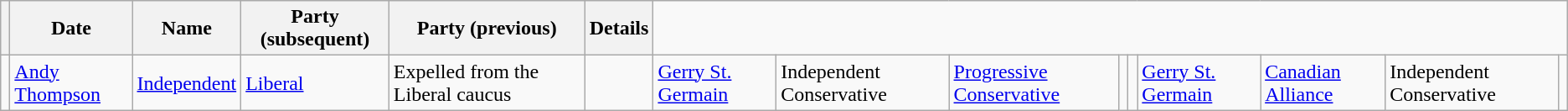<table class="sortable wikitable">
<tr>
<th class="unsortable"></th>
<th>Date</th>
<th>Name</th>
<th>Party (subsequent)</th>
<th>Party (previous)</th>
<th>Details</th>
</tr>
<tr>
<td></td>
<td><a href='#'>Andy Thompson</a></td>
<td><a href='#'>Independent</a></td>
<td><a href='#'>Liberal</a></td>
<td>Expelled from the Liberal caucus<br></td>
<td></td>
<td><a href='#'>Gerry St. Germain</a></td>
<td>Independent Conservative</td>
<td><a href='#'>Progressive Conservative</a></td>
<td><br></td>
<td></td>
<td><a href='#'>Gerry St. Germain</a></td>
<td><a href='#'>Canadian Alliance</a></td>
<td>Independent Conservative</td>
<td></td>
</tr>
</table>
